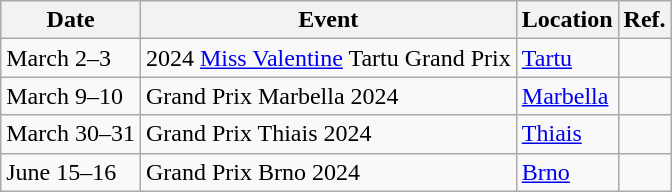<table class="wikitable sortable">
<tr>
<th>Date</th>
<th>Event</th>
<th>Location</th>
<th>Ref.</th>
</tr>
<tr>
<td>March 2–3</td>
<td>2024 <a href='#'>Miss Valentine</a> Tartu Grand Prix</td>
<td> <a href='#'>Tartu</a></td>
<td></td>
</tr>
<tr>
<td>March 9–10</td>
<td>Grand Prix Marbella 2024</td>
<td> <a href='#'>Marbella</a></td>
<td></td>
</tr>
<tr>
<td>March 30–31</td>
<td>Grand Prix Thiais 2024</td>
<td> <a href='#'>Thiais</a></td>
<td></td>
</tr>
<tr>
<td>June 15–16</td>
<td>Grand Prix Brno 2024</td>
<td> <a href='#'>Brno</a></td>
<td></td>
</tr>
</table>
